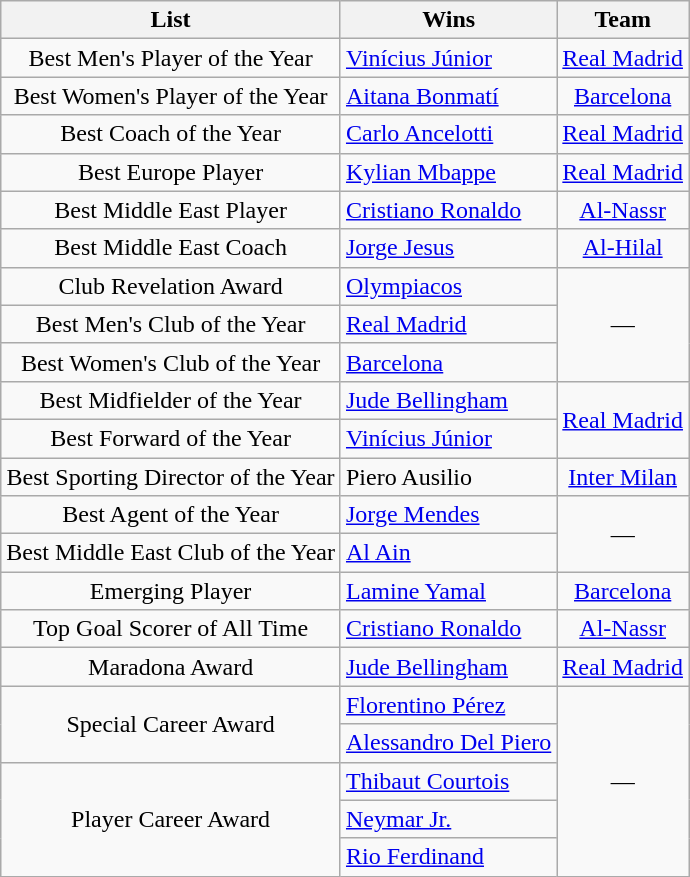<table class="wikitable">
<tr>
<th>List</th>
<th>Wins</th>
<th>Team</th>
</tr>
<tr>
<td rowspan="1" align="center">Best Men's Player of the Year</td>
<td align="left"> <a href='#'>Vinícius Júnior</a></td>
<td rowspan="1" align="center"> <a href='#'>Real Madrid</a></td>
</tr>
<tr>
<td rowspan="1" align="center">Best Women's Player of the Year</td>
<td align="left"> <a href='#'>Aitana Bonmatí</a></td>
<td rowspan="1" align="center"> <a href='#'>Barcelona</a></td>
</tr>
<tr>
<td rowspan="1" align="center">Best Coach of the Year</td>
<td align="left"> <a href='#'>Carlo Ancelotti</a></td>
<td rowspan="1" align="center"> <a href='#'>Real Madrid</a></td>
</tr>
<tr>
<td rowspan="1" align="center">Best Europe Player</td>
<td align="left"> <a href='#'>Kylian Mbappe</a></td>
<td rowspan="1" align="center"> <a href='#'>Real Madrid</a></td>
</tr>
<tr>
<td rowspan="1" align="center">Best Middle East Player</td>
<td align="left"> <a href='#'>Cristiano Ronaldo</a></td>
<td rowspan="1" align="center"> <a href='#'>Al-Nassr</a></td>
</tr>
<tr>
<td rowspan="1" align="center">Best Middle East Coach</td>
<td align="left"> <a href='#'>Jorge Jesus</a></td>
<td rowspan="1" align="center"> <a href='#'>Al-Hilal</a></td>
</tr>
<tr>
<td rowspan="1" align="center">Club Revelation Award</td>
<td align="left"> <a href='#'>Olympiacos</a></td>
<td rowspan="3" align="center">—</td>
</tr>
<tr>
<td rowspan="1" align="center">Best Men's Club of the Year</td>
<td align="left"> <a href='#'>Real Madrid</a></td>
</tr>
<tr>
<td rowspan="1" align="center">Best Women's Club of the Year</td>
<td align="left"> <a href='#'>Barcelona</a></td>
</tr>
<tr>
<td rowspan="1" align="center">Best Midfielder of the Year</td>
<td align="left"> <a href='#'>Jude Bellingham</a></td>
<td rowspan="2" align="center"> <a href='#'>Real Madrid</a></td>
</tr>
<tr>
<td rowspan="1" align="center">Best Forward of the Year</td>
<td align="left"> <a href='#'>Vinícius Júnior</a></td>
</tr>
<tr>
<td rowspan="1" align="center">Best Sporting Director of the Year</td>
<td align="left"> Piero Ausilio</td>
<td rowspan="1" align="center"> <a href='#'>Inter Milan</a></td>
</tr>
<tr>
<td rowspan="1" align="center">Best Agent of the Year</td>
<td align="left"> <a href='#'>Jorge Mendes</a></td>
<td rowspan="2" align="center">—</td>
</tr>
<tr>
<td rowspan="1" align="center">Best Middle East Club of the Year</td>
<td align="left"> <a href='#'>Al Ain</a></td>
</tr>
<tr>
<td rowspan="1" align="center">Emerging Player</td>
<td align="left"> <a href='#'>Lamine Yamal</a></td>
<td rowspan="1" align="center"> <a href='#'>Barcelona</a></td>
</tr>
<tr>
<td rowspan="1" align="center">Top Goal Scorer of All Time</td>
<td align="left"> <a href='#'>Cristiano Ronaldo</a></td>
<td rowspan="1" align="center"> <a href='#'>Al-Nassr</a></td>
</tr>
<tr>
<td rowspan="1" align="center">Maradona Award</td>
<td align="left"> <a href='#'>Jude Bellingham</a></td>
<td rowspan="1" align="center"> <a href='#'>Real Madrid</a></td>
</tr>
<tr>
<td rowspan="2" align="center">Special Career Award</td>
<td align="left"> <a href='#'>Florentino Pérez</a></td>
<td rowspan="5" align="center">—</td>
</tr>
<tr>
<td align="left"> <a href='#'>Alessandro Del Piero</a></td>
</tr>
<tr>
<td rowspan="3" align="center">Player Career Award</td>
<td align="left"> <a href='#'>Thibaut Courtois</a></td>
</tr>
<tr>
<td align="left"> <a href='#'>Neymar Jr.</a></td>
</tr>
<tr>
<td align="left"> <a href='#'>Rio Ferdinand</a></td>
</tr>
</table>
